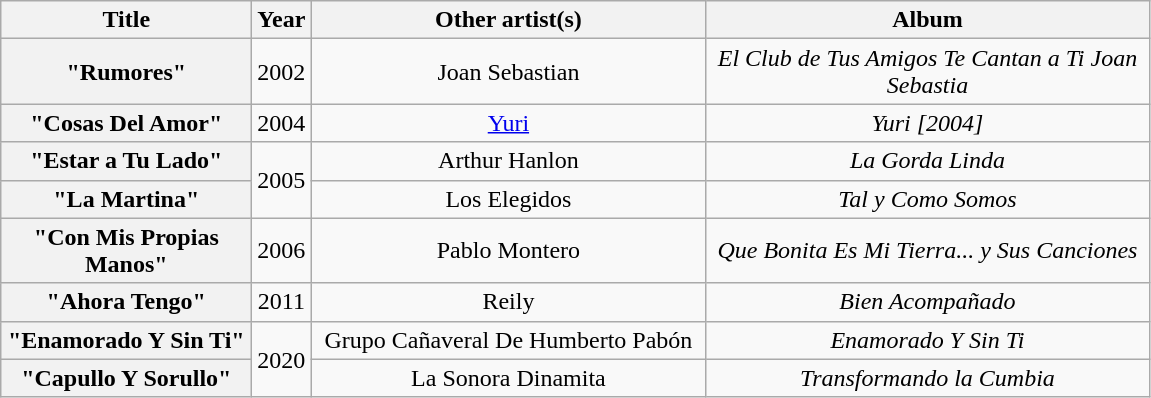<table class="wikitable plainrowheaders" style="text-align:center;">
<tr>
<th scope="col" style="width:10em;">Title</th>
<th scope="col" style="width:1em;">Year</th>
<th scope="col" style="width:16em;">Other artist(s)</th>
<th scope="col" style="width:18em;">Album</th>
</tr>
<tr>
<th scope="row">"Rumores"</th>
<td>2002</td>
<td>Joan Sebastian</td>
<td><em>El Club de Tus Amigos Te Cantan a Ti Joan Sebastia</em></td>
</tr>
<tr>
<th scope="row">"Cosas Del Amor"</th>
<td>2004</td>
<td><a href='#'>Yuri</a></td>
<td><em>Yuri [2004]</em></td>
</tr>
<tr>
<th scope="row">"Estar a Tu Lado"</th>
<td rowspan="2">2005</td>
<td>Arthur Hanlon</td>
<td><em>La Gorda Linda</em></td>
</tr>
<tr>
<th scope="row">"La Martina"</th>
<td>Los Elegidos</td>
<td><em>Tal y Como Somos</em></td>
</tr>
<tr>
<th scope="row">"Con Mis Propias Manos"</th>
<td>2006</td>
<td>Pablo Montero</td>
<td><em>Que Bonita Es Mi Tierra... y Sus Canciones</em></td>
</tr>
<tr>
<th scope="row">"Ahora Tengo"</th>
<td>2011</td>
<td>Reily</td>
<td><em>Bien Acompañado</em></td>
</tr>
<tr>
<th scope="row">"Enamorado Y Sin Ti"</th>
<td rowspan="2">2020</td>
<td>Grupo Cañaveral De Humberto Pabón</td>
<td><em>Enamorado Y Sin Ti</em></td>
</tr>
<tr>
<th scope="row">"Capullo Y Sorullo"</th>
<td>La Sonora Dinamita</td>
<td><em>Transformando la Cumbia</em></td>
</tr>
</table>
